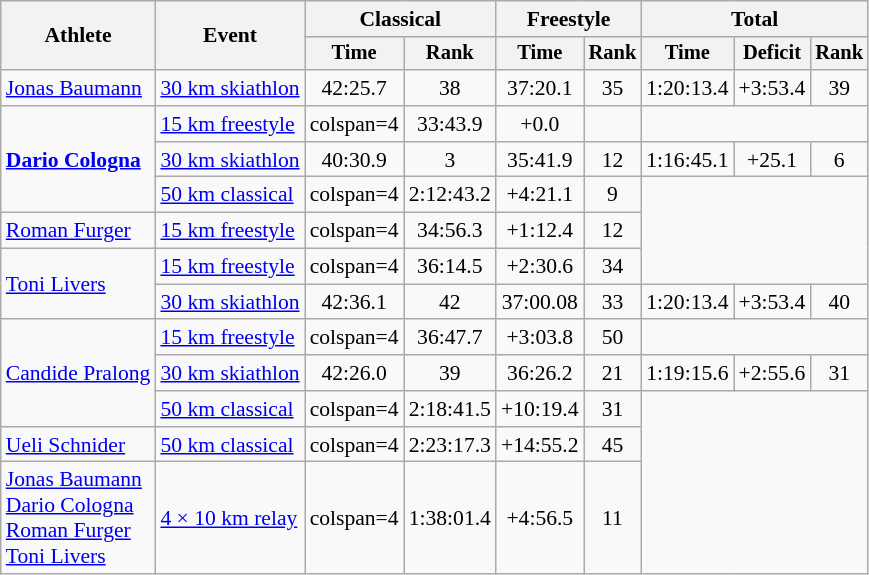<table class="wikitable" style="font-size:90%">
<tr>
<th rowspan=2>Athlete</th>
<th rowspan=2>Event</th>
<th colspan=2>Classical</th>
<th colspan=2>Freestyle</th>
<th colspan=3>Total</th>
</tr>
<tr style="font-size:95%">
<th>Time</th>
<th>Rank</th>
<th>Time</th>
<th>Rank</th>
<th>Time</th>
<th>Deficit</th>
<th>Rank</th>
</tr>
<tr align=center>
<td align=left><a href='#'>Jonas Baumann</a></td>
<td align=left><a href='#'>30 km skiathlon</a></td>
<td>42:25.7</td>
<td>38</td>
<td>37:20.1</td>
<td>35</td>
<td>1:20:13.4</td>
<td>+3:53.4</td>
<td>39</td>
</tr>
<tr align=center>
<td align=left rowspan=3><strong><a href='#'>Dario Cologna</a></strong></td>
<td align=left><a href='#'>15 km freestyle</a></td>
<td>colspan=4 </td>
<td>33:43.9</td>
<td>+0.0</td>
<td></td>
</tr>
<tr align=center>
<td align=left><a href='#'>30 km skiathlon</a></td>
<td>40:30.9</td>
<td>3</td>
<td>35:41.9</td>
<td>12</td>
<td>1:16:45.1</td>
<td>+25.1</td>
<td>6</td>
</tr>
<tr align=center>
<td align=left><a href='#'>50 km classical</a></td>
<td>colspan=4 </td>
<td>2:12:43.2</td>
<td>+4:21.1</td>
<td>9</td>
</tr>
<tr align=center>
<td align=left><a href='#'>Roman Furger</a></td>
<td align=left><a href='#'>15 km freestyle</a></td>
<td>colspan=4 </td>
<td>34:56.3</td>
<td>+1:12.4</td>
<td>12</td>
</tr>
<tr align=center>
<td align=left rowspan=2><a href='#'>Toni Livers</a></td>
<td align=left><a href='#'>15 km freestyle</a></td>
<td>colspan=4 </td>
<td>36:14.5</td>
<td>+2:30.6</td>
<td>34</td>
</tr>
<tr align=center>
<td align=left><a href='#'>30 km skiathlon</a></td>
<td>42:36.1</td>
<td>42</td>
<td>37:00.08</td>
<td>33</td>
<td>1:20:13.4</td>
<td>+3:53.4</td>
<td>40</td>
</tr>
<tr align=center>
<td align=left rowspan=3><a href='#'>Candide Pralong</a></td>
<td align=left><a href='#'>15 km freestyle</a></td>
<td>colspan=4 </td>
<td>36:47.7</td>
<td>+3:03.8</td>
<td>50</td>
</tr>
<tr align=center>
<td align=left><a href='#'>30 km skiathlon</a></td>
<td>42:26.0</td>
<td>39</td>
<td>36:26.2</td>
<td>21</td>
<td>1:19:15.6</td>
<td>+2:55.6</td>
<td>31</td>
</tr>
<tr align=center>
<td align=left><a href='#'>50 km classical</a></td>
<td>colspan=4 </td>
<td>2:18:41.5</td>
<td>+10:19.4</td>
<td>31</td>
</tr>
<tr align=center>
<td align=left><a href='#'>Ueli Schnider</a></td>
<td align=left><a href='#'>50 km classical</a></td>
<td>colspan=4 </td>
<td>2:23:17.3</td>
<td>+14:55.2</td>
<td>45</td>
</tr>
<tr align=center>
<td align=left><a href='#'>Jonas Baumann</a><br><a href='#'>Dario Cologna</a><br><a href='#'>Roman Furger</a><br><a href='#'>Toni Livers</a></td>
<td align=left><a href='#'>4 × 10 km relay</a></td>
<td>colspan=4 </td>
<td>1:38:01.4</td>
<td>+4:56.5</td>
<td>11</td>
</tr>
</table>
